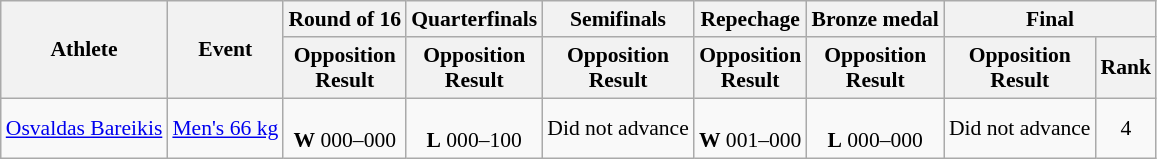<table class=wikitable style="font-size:90%">
<tr>
<th rowspan="2">Athlete</th>
<th rowspan="2">Event</th>
<th>Round of 16</th>
<th>Quarterfinals</th>
<th>Semifinals</th>
<th>Repechage</th>
<th>Bronze medal</th>
<th colspan="2">Final</th>
</tr>
<tr>
<th>Opposition<br>Result</th>
<th>Opposition<br>Result</th>
<th>Opposition<br>Result</th>
<th>Opposition<br>Result</th>
<th>Opposition<br>Result</th>
<th>Opposition<br>Result</th>
<th>Rank</th>
</tr>
<tr>
<td><a href='#'>Osvaldas Bareikis</a></td>
<td><a href='#'>Men's 66 kg</a></td>
<td align=center><br><strong>W</strong> 000–000</td>
<td align=center><br><strong>L</strong> 000–100</td>
<td align=center>Did not advance</td>
<td align=center><br><strong>W</strong> 001–000</td>
<td align=center><br><strong>L</strong> 000–000</td>
<td align=center>Did not advance</td>
<td align=center>4</td>
</tr>
</table>
